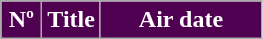<table class=wikitable style="background:#FFFFFF">
<tr style="color:#FFFFFF">
<th style="background:#500050; width:20px">Nº</th>
<th style="background:#500050">Title</th>
<th style="background:#500050; width:100px">Air date<br>





</th>
</tr>
</table>
